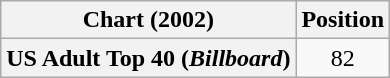<table class="wikitable plainrowheaders" style="text-align:center">
<tr>
<th>Chart (2002)</th>
<th>Position</th>
</tr>
<tr>
<th scope="row">US Adult Top 40 (<em>Billboard</em>)</th>
<td>82</td>
</tr>
</table>
